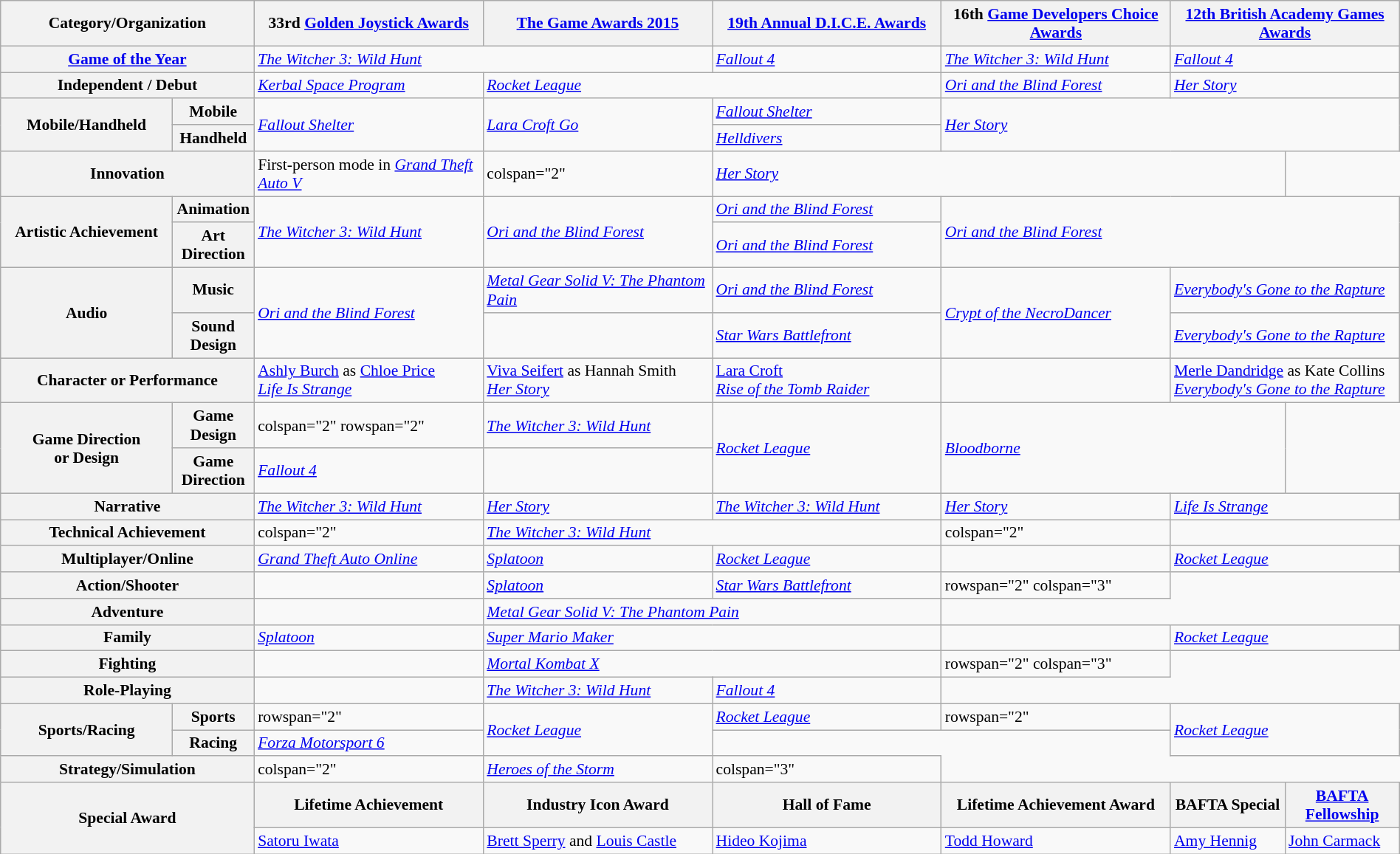<table class="wikitable" style="border:none; margin:0; width:100%; font-size: 90%;">
<tr>
<th colspan="2" style="width:17%;">Category/Organization</th>
<th style="width:16%;">33rd <a href='#'>Golden Joystick Awards</a><br></th>
<th style="width:16%;"><a href='#'>The Game Awards 2015</a><br></th>
<th style="width:16%;"><a href='#'>19th Annual D.I.C.E. Awards</a><br></th>
<th style="width:16%;">16th <a href='#'>Game Developers Choice Awards</a><br></th>
<th colspan="2" style="width:16%;"><a href='#'>12th British Academy Games Awards</a><br></th>
</tr>
<tr>
<th scope="row" colspan="2"><a href='#'>Game of the Year</a></th>
<td colspan="2"><em><a href='#'>The Witcher 3: Wild Hunt</a></em></td>
<td><em><a href='#'>Fallout 4</a></em></td>
<td><em><a href='#'>The Witcher 3: Wild Hunt</a></em></td>
<td colspan="2"><em><a href='#'>Fallout 4</a></em></td>
</tr>
<tr>
<th scope="row" colspan="2" style="width:9%;">Independent / Debut</th>
<td><em><a href='#'>Kerbal Space Program</a></em></td>
<td colspan="2"><em><a href='#'>Rocket League</a></em></td>
<td><em><a href='#'>Ori and the Blind Forest</a></em></td>
<td colspan="2"><em><a href='#'>Her Story</a></em></td>
</tr>
<tr>
<th scope="row" rowspan="2" style="width:12%;">Mobile/Handheld</th>
<th>Mobile</th>
<td rowspan="2"><em><a href='#'>Fallout Shelter</a></em></td>
<td rowspan="2"><em><a href='#'>Lara Croft Go</a></em></td>
<td><em><a href='#'>Fallout Shelter</a></em></td>
<td rowspan="2" colspan="3"><em><a href='#'>Her Story</a></em></td>
</tr>
<tr>
<th scope="row">Handheld</th>
<td><em><a href='#'>Helldivers</a></em></td>
</tr>
<tr>
<th scope="row" colspan="2" style="width:9%;">Innovation</th>
<td>First-person mode in <em><a href='#'>Grand Theft Auto V</a></em></td>
<td>colspan="2" </td>
<td colspan="3"><em><a href='#'>Her Story</a></em></td>
</tr>
<tr>
<th scope="row" rowspan="2" style="width:9%;">Artistic Achievement</th>
<th>Animation</th>
<td rowspan="2"><em><a href='#'>The Witcher 3: Wild Hunt</a></em></td>
<td rowspan="2"><em><a href='#'>Ori and the Blind Forest</a></em></td>
<td><em><a href='#'>Ori and the Blind Forest</a></em></td>
<td rowspan="2" colspan="3"><em><a href='#'>Ori and the Blind Forest</a></em></td>
</tr>
<tr>
<th scope="row">Art Direction</th>
<td><em><a href='#'>Ori and the Blind Forest</a></em></td>
</tr>
<tr>
<th scope="row" rowspan="2" style="width:12%;">Audio</th>
<th>Music</th>
<td rowspan="2"><em><a href='#'>Ori and the Blind Forest</a></em></td>
<td><em><a href='#'>Metal Gear Solid V: The Phantom Pain</a></em></td>
<td><em><a href='#'>Ori and the Blind Forest</a></em></td>
<td rowspan="2"><em><a href='#'>Crypt of the NecroDancer</a></em></td>
<td colspan="2"><em><a href='#'>Everybody's Gone to the Rapture</a></em></td>
</tr>
<tr>
<th scope="row">Sound Design</th>
<td></td>
<td><em><a href='#'>Star Wars Battlefront</a></em></td>
<td colspan="2"><em><a href='#'>Everybody's Gone to the Rapture</a></em></td>
</tr>
<tr>
<th scope="row" colspan="2">Character or Performance</th>
<td><a href='#'>Ashly Burch</a> as <a href='#'>Chloe Price</a><br><em><a href='#'>Life Is Strange</a></em></td>
<td><a href='#'>Viva Seifert</a> as Hannah Smith<br><em><a href='#'>Her Story</a></em></td>
<td><a href='#'>Lara Croft</a><br><em><a href='#'>Rise of the Tomb Raider</a></em></td>
<td></td>
<td colspan="2"><a href='#'>Merle Dandridge</a> as Kate Collins<br><em><a href='#'>Everybody's Gone to the Rapture</a></em></td>
</tr>
<tr>
<th scope="row" rowspan="2">Game Direction<br>or Design</th>
<th>Game Design</th>
<td>colspan="2" rowspan="2" </td>
<td><em><a href='#'>The Witcher 3: Wild Hunt</a></em></td>
<td rowspan="2"><em><a href='#'>Rocket League</a></em></td>
<td colspan="2" rowspan="2"><em><a href='#'>Bloodborne</a></em></td>
</tr>
<tr>
<th scope="row">Game Direction</th>
<td><em><a href='#'>Fallout 4</a></em></td>
</tr>
<tr>
<th scope="row" colspan="2">Narrative</th>
<td><em><a href='#'>The Witcher 3: Wild Hunt</a></em></td>
<td><em><a href='#'>Her Story</a></em></td>
<td><em><a href='#'>The Witcher 3: Wild Hunt</a></em></td>
<td><em><a href='#'>Her Story</a></em></td>
<td colspan="2"><em><a href='#'>Life Is Strange</a></em></td>
</tr>
<tr>
<th scope="row" colspan="2">Technical Achievement</th>
<td>colspan="2" </td>
<td colspan="2"><em><a href='#'>The Witcher 3: Wild Hunt</a></em></td>
<td>colspan="2" </td>
</tr>
<tr>
<th scope="row" colspan="2">Multiplayer/Online</th>
<td><em><a href='#'>Grand Theft Auto Online</a></em></td>
<td><em><a href='#'>Splatoon</a></em></td>
<td><em><a href='#'>Rocket League</a></em></td>
<td></td>
<td colspan="2"><em><a href='#'>Rocket League</a></em></td>
</tr>
<tr>
<th scope="row" colspan="2">Action/Shooter</th>
<td></td>
<td><em><a href='#'>Splatoon</a></em></td>
<td><em><a href='#'>Star Wars Battlefront</a></em></td>
<td>rowspan="2" colspan="3" </td>
</tr>
<tr>
<th scope="row" colspan="2">Adventure</th>
<td></td>
<td colspan="2"><em><a href='#'>Metal Gear Solid V: The Phantom Pain</a></em></td>
</tr>
<tr>
<th scope="row" colspan="2">Family</th>
<td><em><a href='#'>Splatoon</a></em></td>
<td colspan="2"><em><a href='#'>Super Mario Maker</a></em></td>
<td></td>
<td colspan="2"><em><a href='#'>Rocket League</a></em></td>
</tr>
<tr>
<th scope="row" colspan="2">Fighting</th>
<td></td>
<td colspan="2"><em><a href='#'>Mortal Kombat X</a></em></td>
<td>rowspan="2" colspan="3" </td>
</tr>
<tr>
<th scope="row" colspan="2">Role-Playing</th>
<td></td>
<td><em><a href='#'>The Witcher 3: Wild Hunt</a></em></td>
<td><em><a href='#'>Fallout 4</a></em></td>
</tr>
<tr>
<th scope="row" rowspan="2">Sports/Racing</th>
<th>Sports</th>
<td>rowspan="2" </td>
<td rowspan="2"><em><a href='#'>Rocket League</a></em></td>
<td><em><a href='#'>Rocket League</a></em></td>
<td>rowspan="2" </td>
<td rowspan="2" colspan="2"><em><a href='#'>Rocket League</a></em></td>
</tr>
<tr>
<th>Racing</th>
<td><em><a href='#'>Forza Motorsport 6</a></em></td>
</tr>
<tr>
<th scope="row" colspan="2">Strategy/Simulation</th>
<td>colspan="2" </td>
<td><em><a href='#'>Heroes of the Storm</a></em></td>
<td>colspan="3" </td>
</tr>
<tr>
<th scope="row" colspan="2" rowspan="2">Special Award</th>
<th>Lifetime Achievement</th>
<th>Industry Icon Award</th>
<th>Hall of Fame</th>
<th>Lifetime Achievement Award</th>
<th width=8%>BAFTA Special</th>
<th width=8%><a href='#'>BAFTA Fellowship</a></th>
</tr>
<tr>
<td><a href='#'>Satoru Iwata</a></td>
<td><a href='#'>Brett Sperry</a> and <a href='#'>Louis Castle</a></td>
<td><a href='#'>Hideo Kojima</a></td>
<td><a href='#'>Todd Howard</a></td>
<td><a href='#'>Amy Hennig</a></td>
<td><a href='#'>John Carmack</a></td>
</tr>
</table>
